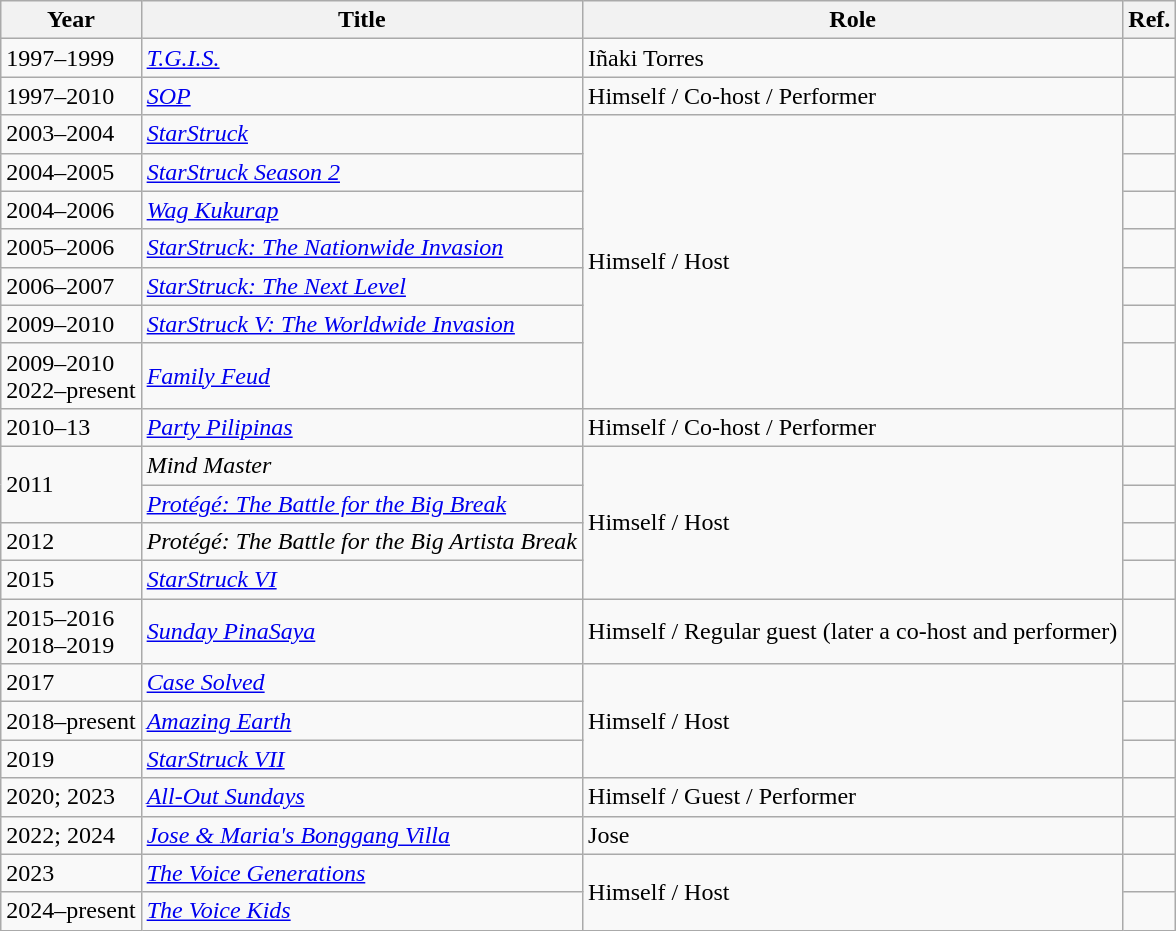<table class="wikitable">
<tr>
<th>Year</th>
<th>Title</th>
<th>Role</th>
<th>Ref.</th>
</tr>
<tr>
<td>1997–1999</td>
<td><em><a href='#'>T.G.I.S.</a></em></td>
<td>Iñaki Torres</td>
<td></td>
</tr>
<tr>
<td>1997–2010</td>
<td><em><a href='#'>SOP</a></em></td>
<td>Himself / Co-host / Performer</td>
<td></td>
</tr>
<tr>
<td>2003–2004</td>
<td><em><a href='#'>StarStruck</a></em></td>
<td rowspan="7">Himself / Host</td>
<td></td>
</tr>
<tr>
<td>2004–2005</td>
<td><em><a href='#'>StarStruck Season 2</a></em></td>
<td></td>
</tr>
<tr>
<td>2004–2006</td>
<td><em><a href='#'>Wag Kukurap</a></em></td>
<td></td>
</tr>
<tr>
<td>2005–2006</td>
<td><em><a href='#'>StarStruck: The Nationwide Invasion</a></em></td>
<td></td>
</tr>
<tr>
<td>2006–2007</td>
<td><em><a href='#'>StarStruck: The Next Level</a></em></td>
<td></td>
</tr>
<tr>
<td>2009–2010</td>
<td><em><a href='#'>StarStruck V: The Worldwide Invasion</a></em></td>
<td></td>
</tr>
<tr>
<td>2009–2010 <br> 2022–present</td>
<td><em><a href='#'>Family Feud</a></em></td>
<td></td>
</tr>
<tr>
<td>2010–13</td>
<td><em><a href='#'>Party Pilipinas</a></em></td>
<td>Himself / Co-host / Performer</td>
<td></td>
</tr>
<tr>
<td rowspan="2">2011</td>
<td><em>Mind Master</em></td>
<td rowspan="4">Himself / Host</td>
<td></td>
</tr>
<tr>
<td><em><a href='#'>Protégé: The Battle for the Big Break</a></em></td>
<td></td>
</tr>
<tr>
<td>2012</td>
<td><em>Protégé: The Battle for the Big Artista Break</em></td>
<td></td>
</tr>
<tr>
<td>2015</td>
<td><em><a href='#'>StarStruck VI</a></em></td>
<td></td>
</tr>
<tr>
<td>2015–2016 <br> 2018–2019</td>
<td><em><a href='#'>Sunday PinaSaya</a></em></td>
<td>Himself / Regular guest (later a co-host and performer)</td>
<td></td>
</tr>
<tr>
<td>2017</td>
<td><em><a href='#'>Case Solved</a></em></td>
<td rowspan="3">Himself / Host</td>
<td></td>
</tr>
<tr>
<td>2018–present</td>
<td><em><a href='#'>Amazing Earth</a></em></td>
<td></td>
</tr>
<tr>
<td>2019</td>
<td><em><a href='#'>StarStruck VII</a></em></td>
<td></td>
</tr>
<tr>
<td>2020; 2023</td>
<td><em><a href='#'>All-Out Sundays</a></em></td>
<td>Himself / Guest / Performer</td>
<td></td>
</tr>
<tr>
<td>2022; 2024</td>
<td><em><a href='#'>Jose & Maria's Bonggang Villa</a></em></td>
<td>Jose</td>
<td></td>
</tr>
<tr>
<td>2023</td>
<td><em><a href='#'>The Voice Generations</a></em></td>
<td rowspan="2">Himself / Host</td>
<td></td>
</tr>
<tr>
<td>2024–present</td>
<td><em><a href='#'>The Voice Kids</a></em></td>
<td></td>
</tr>
</table>
